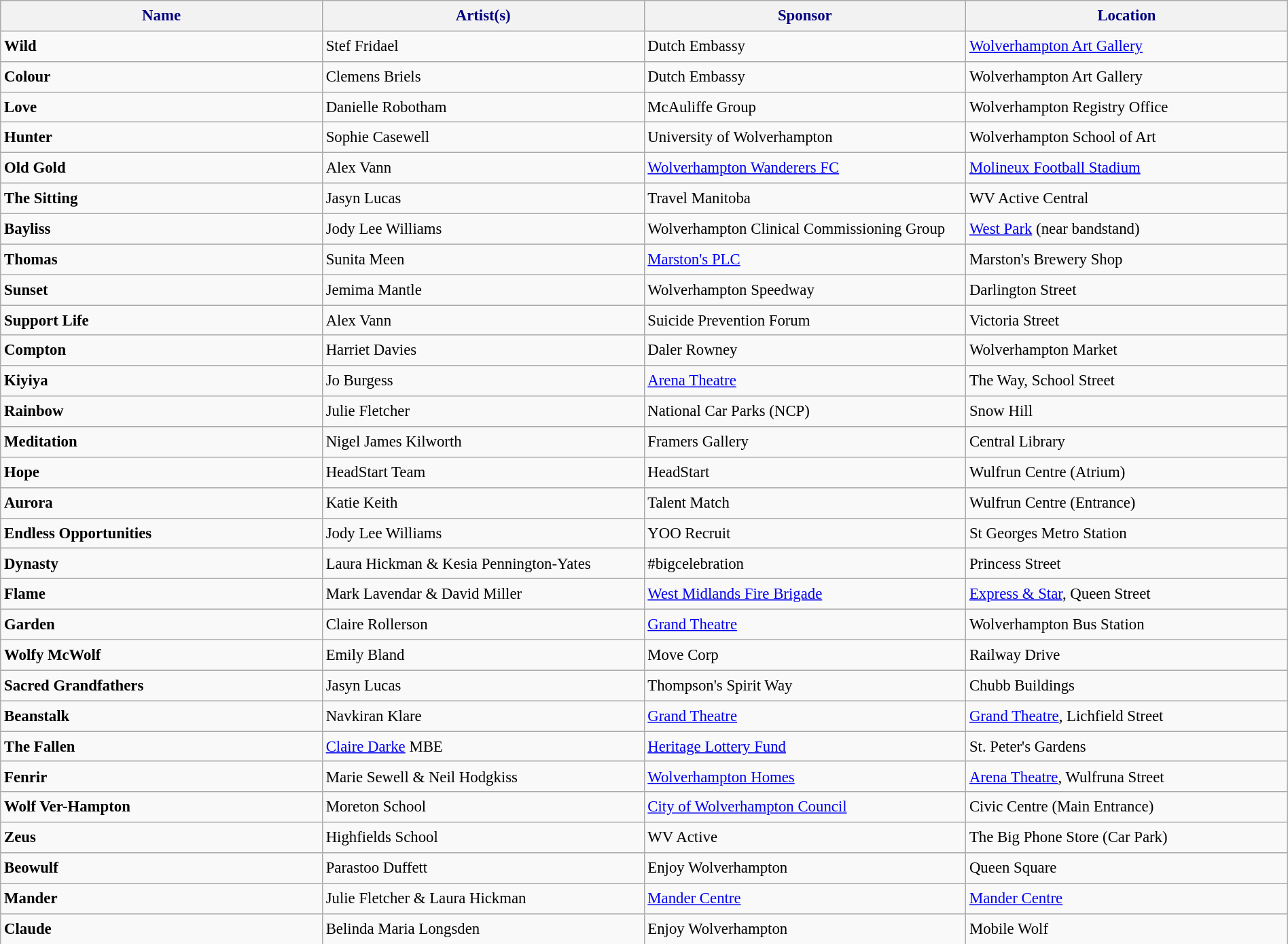<table class="sortable wikitable" style="font-size:95%;width:100%;border:0px;text-align:left;line-height:150%;">
<tr>
<th class="sortable" style="background: #f2f2f2; color: #000080" height="17" width="25%">Name</th>
<th class="unsortable" style="background: #f2f2f2; color: #000080" height="17" width="25%">Artist(s)</th>
<th class="unsortable" style="background: #f2f2f2; color: #000080" height="17" width="25%">Sponsor</th>
<th class="sortable" style="background: #f2f2f2; color: #000080" height="17" width="25%">Location</th>
</tr>
<tr>
<td><strong>Wild</strong></td>
<td>Stef Fridael</td>
<td>Dutch Embassy</td>
<td><a href='#'>Wolverhampton Art Gallery</a></td>
</tr>
<tr>
<td><strong>Colour</strong></td>
<td>Clemens Briels</td>
<td>Dutch Embassy</td>
<td>Wolverhampton Art Gallery</td>
</tr>
<tr>
<td><strong>Love</strong></td>
<td>Danielle Robotham</td>
<td>McAuliffe Group</td>
<td>Wolverhampton Registry Office</td>
</tr>
<tr>
<td><strong>Hunter</strong></td>
<td>Sophie Casewell</td>
<td>University of Wolverhampton</td>
<td>Wolverhampton School of Art</td>
</tr>
<tr>
<td><strong>Old Gold</strong></td>
<td>Alex Vann</td>
<td><a href='#'>Wolverhampton Wanderers FC</a></td>
<td><a href='#'>Molineux Football Stadium</a></td>
</tr>
<tr>
<td><strong>The Sitting</strong></td>
<td>Jasyn Lucas</td>
<td>Travel Manitoba</td>
<td>WV Active Central</td>
</tr>
<tr>
<td><strong>Bayliss</strong></td>
<td>Jody Lee Williams</td>
<td>Wolverhampton Clinical Commissioning Group</td>
<td><a href='#'>West Park</a> (near bandstand)</td>
</tr>
<tr>
<td><strong>Thomas</strong></td>
<td>Sunita Meen</td>
<td><a href='#'>Marston's PLC</a></td>
<td>Marston's Brewery Shop</td>
</tr>
<tr>
<td><strong>Sunset</strong></td>
<td>Jemima Mantle</td>
<td>Wolverhampton Speedway</td>
<td>Darlington Street</td>
</tr>
<tr>
<td><strong>Support Life</strong></td>
<td>Alex Vann</td>
<td>Suicide Prevention Forum</td>
<td>Victoria Street</td>
</tr>
<tr>
<td><strong>Compton</strong></td>
<td>Harriet Davies</td>
<td>Daler Rowney</td>
<td>Wolverhampton Market</td>
</tr>
<tr>
<td><strong>Kiyiya</strong></td>
<td>Jo Burgess</td>
<td><a href='#'>Arena Theatre</a></td>
<td>The Way, School Street</td>
</tr>
<tr>
<td><strong>Rainbow</strong></td>
<td>Julie Fletcher</td>
<td>National Car Parks (NCP)</td>
<td>Snow Hill</td>
</tr>
<tr>
<td><strong>Meditation</strong></td>
<td>Nigel James Kilworth</td>
<td>Framers Gallery</td>
<td>Central Library</td>
</tr>
<tr>
<td><strong>Hope</strong></td>
<td>HeadStart Team</td>
<td>HeadStart</td>
<td>Wulfrun Centre (Atrium)</td>
</tr>
<tr>
<td><strong>Aurora</strong></td>
<td>Katie Keith</td>
<td>Talent Match</td>
<td>Wulfrun Centre (Entrance)</td>
</tr>
<tr>
<td><strong>Endless Opportunities</strong></td>
<td>Jody Lee Williams</td>
<td>YOO Recruit</td>
<td>St Georges Metro Station</td>
</tr>
<tr>
<td><strong>Dynasty</strong></td>
<td>Laura Hickman & Kesia Pennington-Yates</td>
<td>#bigcelebration</td>
<td>Princess Street</td>
</tr>
<tr>
<td><strong>Flame</strong></td>
<td>Mark Lavendar & David Miller</td>
<td><a href='#'>West Midlands Fire Brigade</a></td>
<td><a href='#'>Express & Star</a>, Queen Street</td>
</tr>
<tr>
<td><strong>Garden</strong></td>
<td>Claire Rollerson</td>
<td><a href='#'>Grand Theatre</a></td>
<td>Wolverhampton Bus Station</td>
</tr>
<tr>
<td><strong>Wolfy McWolf</strong></td>
<td>Emily Bland</td>
<td>Move Corp</td>
<td>Railway Drive</td>
</tr>
<tr>
<td><strong>Sacred Grandfathers</strong></td>
<td>Jasyn Lucas</td>
<td>Thompson's Spirit Way</td>
<td>Chubb Buildings</td>
</tr>
<tr>
<td><strong>Beanstalk</strong></td>
<td>Navkiran Klare</td>
<td><a href='#'>Grand Theatre</a></td>
<td><a href='#'>Grand Theatre</a>, Lichfield Street</td>
</tr>
<tr>
<td><strong>The Fallen</strong></td>
<td><a href='#'>Claire Darke</a> MBE</td>
<td><a href='#'>Heritage Lottery Fund</a></td>
<td>St. Peter's Gardens</td>
</tr>
<tr>
<td><strong>Fenrir</strong></td>
<td>Marie Sewell & Neil Hodgkiss</td>
<td><a href='#'>Wolverhampton Homes</a></td>
<td><a href='#'>Arena Theatre</a>, Wulfruna Street</td>
</tr>
<tr>
<td><strong>Wolf Ver-Hampton</strong></td>
<td>Moreton School</td>
<td><a href='#'>City of Wolverhampton Council</a></td>
<td>Civic Centre (Main Entrance)</td>
</tr>
<tr>
<td><strong>Zeus</strong></td>
<td>Highfields School</td>
<td>WV Active</td>
<td>The Big Phone Store (Car Park) </td>
</tr>
<tr>
<td><strong>Beowulf</strong></td>
<td>Parastoo Duffett</td>
<td>Enjoy Wolverhampton</td>
<td>Queen Square</td>
</tr>
<tr>
<td><strong>Mander</strong></td>
<td>Julie Fletcher & Laura Hickman</td>
<td><a href='#'>Mander Centre</a></td>
<td><a href='#'>Mander Centre</a></td>
</tr>
<tr>
<td><strong>Claude</strong></td>
<td>Belinda Maria Longsden</td>
<td>Enjoy Wolverhampton</td>
<td>Mobile Wolf</td>
</tr>
<tr>
</tr>
</table>
